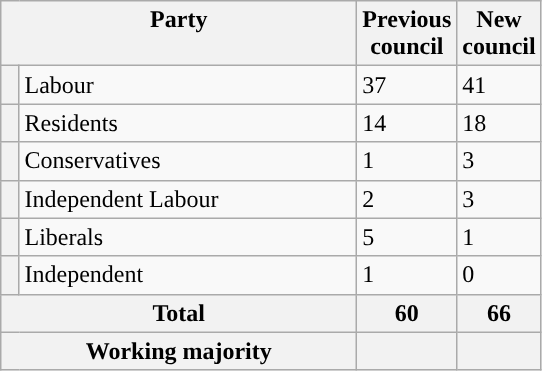<table class="wikitable">
<tr>
<th valign=top colspan="2" style="width: 230px">Party</th>
<th valign=top style="width: 30px">Previous council</th>
<th valign=top style="width: 30px">New council</th>
</tr>
<tr>
<th style="background-color: "></th>
<td>Labour</td>
<td>37</td>
<td>41</td>
</tr>
<tr>
<th style="background-color: "></th>
<td>Residents</td>
<td>14</td>
<td>18</td>
</tr>
<tr>
<th style="background-color: "></th>
<td>Conservatives</td>
<td>1</td>
<td>3</td>
</tr>
<tr>
<th style="background-color: "></th>
<td>Independent Labour</td>
<td>2</td>
<td>3</td>
</tr>
<tr>
<th style="background-color: "></th>
<td>Liberals</td>
<td>5</td>
<td>1</td>
</tr>
<tr>
<th style="background-color: "></th>
<td>Independent</td>
<td>1</td>
<td>0</td>
</tr>
<tr>
<th colspan=2>Total</th>
<th style="text-align: center">60</th>
<th colspan=3>66</th>
</tr>
<tr>
<th colspan=2>Working majority</th>
<th></th>
<th></th>
</tr>
</table>
